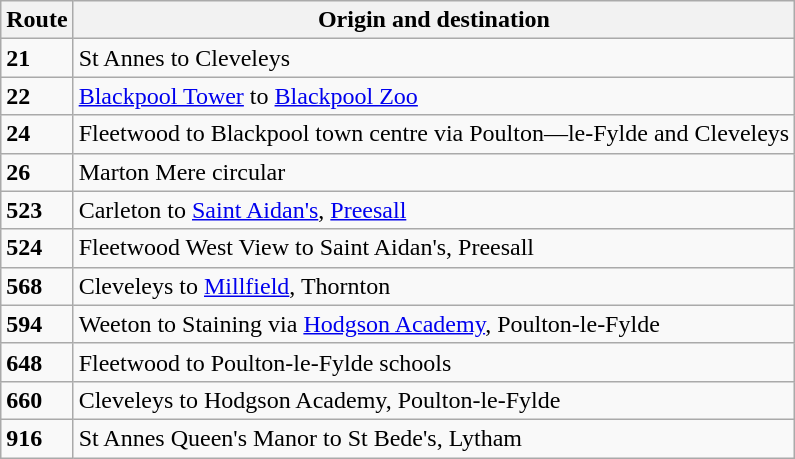<table class="wikitable">
<tr>
<th>Route</th>
<th>Origin and destination</th>
</tr>
<tr>
<td><strong>21</strong></td>
<td>St Annes to Cleveleys</td>
</tr>
<tr>
<td><strong>22</strong></td>
<td><a href='#'>Blackpool Tower</a> to <a href='#'>Blackpool Zoo</a></td>
</tr>
<tr>
<td><strong>24</strong></td>
<td>Fleetwood to Blackpool town centre via Poulton—le-Fylde and Cleveleys</td>
</tr>
<tr>
<td><strong>26</strong></td>
<td>Marton Mere circular</td>
</tr>
<tr>
<td><strong>523</strong></td>
<td>Carleton to <a href='#'>Saint Aidan's</a>, <a href='#'>Preesall</a></td>
</tr>
<tr>
<td><strong>524</strong></td>
<td>Fleetwood West View to Saint Aidan's, Preesall</td>
</tr>
<tr>
<td><strong>568</strong></td>
<td>Cleveleys to <a href='#'>Millfield</a>, Thornton</td>
</tr>
<tr>
<td><strong>594</strong></td>
<td>Weeton to Staining via <a href='#'>Hodgson Academy</a>, Poulton-le-Fylde</td>
</tr>
<tr>
<td><strong>648</strong></td>
<td>Fleetwood to Poulton-le-Fylde schools</td>
</tr>
<tr>
<td><strong>660</strong></td>
<td>Cleveleys to Hodgson Academy, Poulton-le-Fylde</td>
</tr>
<tr>
<td><strong>916</strong></td>
<td>St Annes Queen's Manor to St Bede's, Lytham</td>
</tr>
</table>
